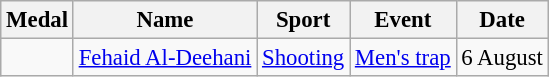<table class="wikitable sortable" style="font-size: 95%;">
<tr>
<th>Medal</th>
<th>Name</th>
<th>Sport</th>
<th>Event</th>
<th>Date</th>
</tr>
<tr>
<td></td>
<td><a href='#'>Fehaid Al-Deehani</a></td>
<td><a href='#'>Shooting</a></td>
<td><a href='#'>Men's trap</a></td>
<td>6 August</td>
</tr>
</table>
